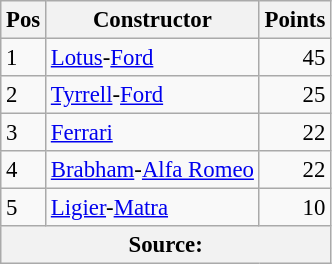<table class="wikitable" style="font-size: 95%;">
<tr>
<th>Pos</th>
<th>Constructor</th>
<th>Points</th>
</tr>
<tr>
<td>1</td>
<td> <a href='#'>Lotus</a>-<a href='#'>Ford</a></td>
<td align="right">45</td>
</tr>
<tr>
<td>2</td>
<td> <a href='#'>Tyrrell</a>-<a href='#'>Ford</a></td>
<td align="right">25</td>
</tr>
<tr>
<td>3</td>
<td> <a href='#'>Ferrari</a></td>
<td align="right">22</td>
</tr>
<tr>
<td>4</td>
<td> <a href='#'>Brabham</a>-<a href='#'>Alfa Romeo</a></td>
<td align="right">22</td>
</tr>
<tr>
<td>5</td>
<td> <a href='#'>Ligier</a>-<a href='#'>Matra</a></td>
<td align="right">10</td>
</tr>
<tr>
<th colspan=4>Source:</th>
</tr>
</table>
